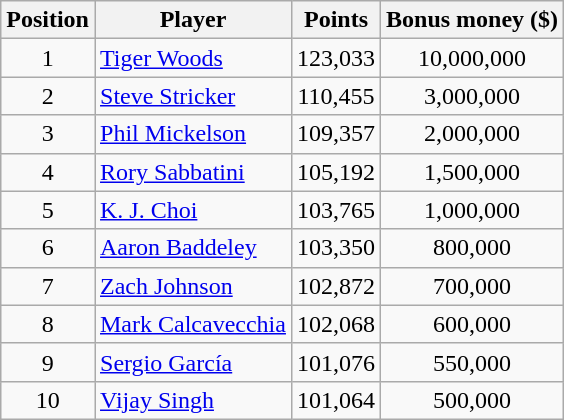<table class="wikitable">
<tr>
<th>Position</th>
<th>Player</th>
<th>Points</th>
<th>Bonus money ($)</th>
</tr>
<tr>
<td align=center>1</td>
<td> <a href='#'>Tiger Woods</a></td>
<td align=center>123,033</td>
<td align=center>10,000,000</td>
</tr>
<tr>
<td align=center>2</td>
<td> <a href='#'>Steve Stricker</a></td>
<td align=center>110,455</td>
<td align=center>3,000,000</td>
</tr>
<tr>
<td align=center>3</td>
<td> <a href='#'>Phil Mickelson</a></td>
<td align=center>109,357</td>
<td align=center>2,000,000</td>
</tr>
<tr>
<td align=center>4</td>
<td> <a href='#'>Rory Sabbatini</a></td>
<td align=center>105,192</td>
<td align=center>1,500,000</td>
</tr>
<tr>
<td align=center>5</td>
<td> <a href='#'>K. J. Choi</a></td>
<td align=center>103,765</td>
<td align=center>1,000,000</td>
</tr>
<tr>
<td align=center>6</td>
<td> <a href='#'>Aaron Baddeley</a></td>
<td align=center>103,350</td>
<td align=center>800,000</td>
</tr>
<tr>
<td align=center>7</td>
<td> <a href='#'>Zach Johnson</a></td>
<td align=center>102,872</td>
<td align=center>700,000</td>
</tr>
<tr>
<td align=center>8</td>
<td> <a href='#'>Mark Calcavecchia</a></td>
<td align=center>102,068</td>
<td align=center>600,000</td>
</tr>
<tr>
<td align=center>9</td>
<td> <a href='#'>Sergio García</a></td>
<td align=center>101,076</td>
<td align=center>550,000</td>
</tr>
<tr>
<td align=center>10</td>
<td> <a href='#'>Vijay Singh</a></td>
<td align=center>101,064</td>
<td align=center>500,000</td>
</tr>
</table>
